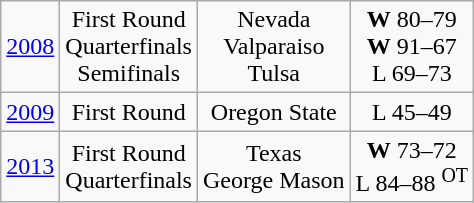<table class="wikitable">
<tr align="center">
<td><a href='#'>2008</a></td>
<td>First Round<br>Quarterfinals<br>Semifinals</td>
<td>Nevada<br>Valparaiso<br>Tulsa</td>
<td><strong>W</strong> 80–79<br><strong>W</strong> 91–67<br>L 69–73</td>
</tr>
<tr align="center">
<td><a href='#'>2009</a></td>
<td>First Round</td>
<td>Oregon State</td>
<td>L 45–49</td>
</tr>
<tr align="center">
<td><a href='#'>2013</a></td>
<td>First Round<br>Quarterfinals</td>
<td>Texas<br>George Mason</td>
<td><strong>W</strong> 73–72<br>L 84–88 <sup>OT</sup></td>
</tr>
</table>
